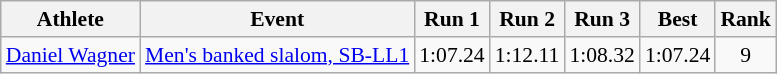<table class="wikitable" style="font-size:90%">
<tr>
<th>Athlete</th>
<th>Event</th>
<th>Run 1</th>
<th>Run 2</th>
<th>Run 3</th>
<th>Best</th>
<th>Rank</th>
</tr>
<tr align=center>
<td align=left><a href='#'>Daniel Wagner</a></td>
<td align=left><a href='#'>Men's banked slalom, SB-LL1</a></td>
<td>1:07.24</td>
<td>1:12.11</td>
<td>1:08.32</td>
<td>1:07.24</td>
<td>9</td>
</tr>
</table>
